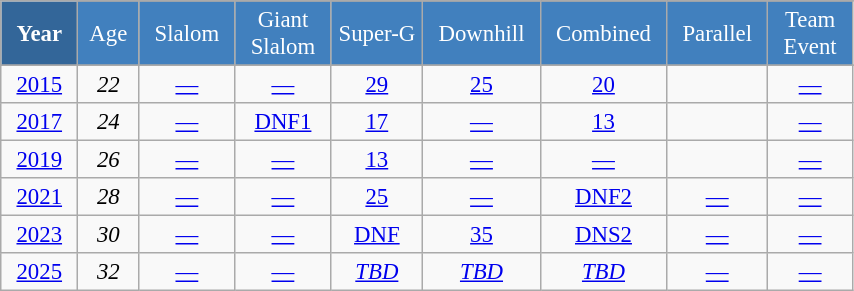<table class="wikitable" style="font-size:95%; text-align:center; border:grey solid 1px; border-collapse:collapse;" width="45%">
<tr style="background-color:#369; color:white;">
<td rowspan="2" colspan="1" width="5%"><strong>Year</strong></td>
</tr>
<tr style="background-color:#4180be; color:white;">
<td width="3%">Age</td>
<td width="5%">Slalom</td>
<td width="5%">Giant<br>Slalom</td>
<td width="5%">Super-G</td>
<td width="5%">Downhill</td>
<td width="5%">Combined</td>
<td width="5%">Parallel</td>
<td width="5%">Team Event</td>
</tr>
<tr style="background-color:#8CB2D8; color:white;">
</tr>
<tr>
<td><a href='#'>2015</a></td>
<td><em>22</em></td>
<td><a href='#'>—</a></td>
<td><a href='#'>—</a></td>
<td><a href='#'>29</a></td>
<td><a href='#'>25</a></td>
<td><a href='#'>20</a></td>
<td></td>
<td><a href='#'>—</a></td>
</tr>
<tr>
<td><a href='#'>2017</a></td>
<td><em>24</em></td>
<td><a href='#'>—</a></td>
<td><a href='#'>DNF1</a></td>
<td><a href='#'>17</a></td>
<td><a href='#'>—</a></td>
<td><a href='#'>13</a></td>
<td></td>
<td><a href='#'>—</a></td>
</tr>
<tr>
<td><a href='#'>2019</a></td>
<td><em>26</em></td>
<td><a href='#'>—</a></td>
<td><a href='#'>—</a></td>
<td><a href='#'>13</a></td>
<td><a href='#'>—</a></td>
<td><a href='#'>—</a></td>
<td></td>
<td><a href='#'>—</a></td>
</tr>
<tr>
<td><a href='#'>2021</a></td>
<td><em>28</em></td>
<td><a href='#'>—</a></td>
<td><a href='#'>—</a></td>
<td><a href='#'>25</a></td>
<td><a href='#'>—</a></td>
<td><a href='#'>DNF2</a></td>
<td><a href='#'>—</a></td>
<td><a href='#'>—</a></td>
</tr>
<tr>
<td><a href='#'>2023</a></td>
<td><em>30</em></td>
<td><a href='#'>—</a></td>
<td><a href='#'>—</a></td>
<td><a href='#'>DNF</a></td>
<td><a href='#'>35</a></td>
<td><a href='#'>DNS2</a></td>
<td><a href='#'>—</a></td>
<td><a href='#'>—</a></td>
</tr>
<tr>
<td><a href='#'>2025</a></td>
<td><em>32</em></td>
<td><a href='#'>—</a></td>
<td><a href='#'>—</a></td>
<td><a href='#'><em>TBD</em></a></td>
<td><a href='#'><em>TBD</em></a></td>
<td><a href='#'><em>TBD</em></a></td>
<td><a href='#'>—</a></td>
<td><a href='#'>—</a></td>
</tr>
</table>
